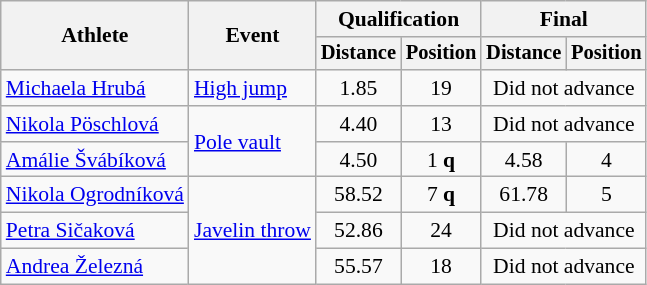<table class=wikitable style=font-size:90%>
<tr>
<th rowspan=2>Athlete</th>
<th rowspan=2>Event</th>
<th colspan=2>Qualification</th>
<th colspan=2>Final</th>
</tr>
<tr style=font-size:95%>
<th>Distance</th>
<th>Position</th>
<th>Distance</th>
<th>Position</th>
</tr>
<tr align=center>
<td align=left><a href='#'>Michaela Hrubá</a></td>
<td align=left><a href='#'>High jump</a></td>
<td>1.85</td>
<td>19</td>
<td colspan=2>Did not advance</td>
</tr>
<tr align=center>
<td align=left><a href='#'>Nikola Pöschlová</a></td>
<td align=left rowspan=2><a href='#'>Pole vault</a></td>
<td>4.40</td>
<td>13</td>
<td colspan=2>Did not advance</td>
</tr>
<tr align=center>
<td align=left><a href='#'>Amálie Švábíková</a></td>
<td>4.50</td>
<td>1 <strong>q</strong></td>
<td>4.58</td>
<td>4</td>
</tr>
<tr align=center>
<td align=left><a href='#'>Nikola Ogrodníková</a></td>
<td align=left rowspan=3><a href='#'>Javelin throw</a></td>
<td>58.52</td>
<td>7 <strong>q</strong></td>
<td>61.78 </td>
<td>5</td>
</tr>
<tr align=center>
<td align=left><a href='#'>Petra Sičaková</a></td>
<td>52.86</td>
<td>24</td>
<td colspan=2>Did not advance</td>
</tr>
<tr align=center>
<td align=left><a href='#'>Andrea Železná</a></td>
<td>55.57</td>
<td>18</td>
<td colspan=2>Did not advance</td>
</tr>
</table>
